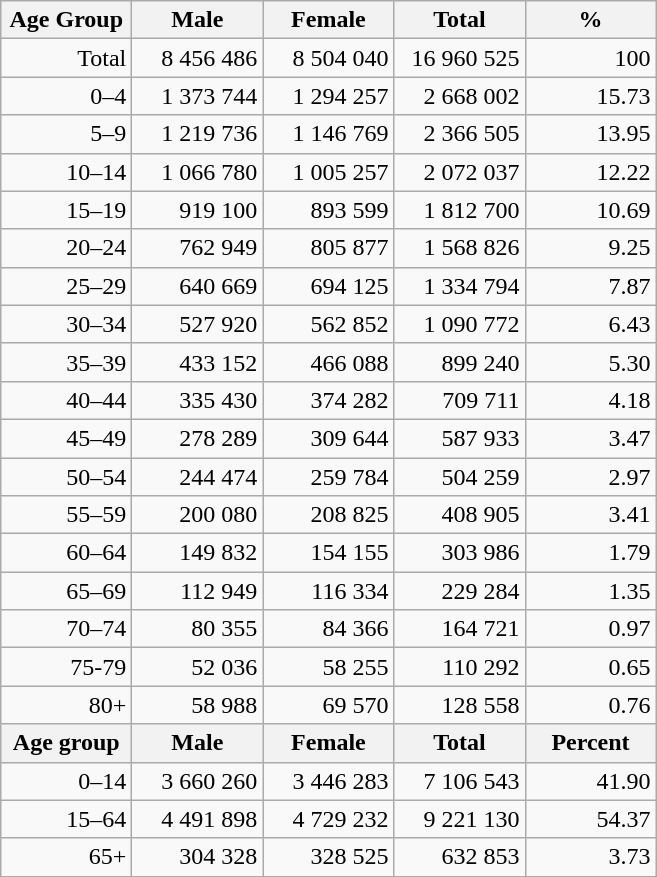<table class="wikitable">
<tr>
<th width="80pt">Age Group</th>
<th width="80pt">Male</th>
<th width="80pt">Female</th>
<th width="80pt">Total</th>
<th width="80pt">%</th>
</tr>
<tr>
<td align="right">Total</td>
<td align="right">8 456 486</td>
<td align="right">8 504 040</td>
<td align="right">16 960 525</td>
<td align="right">100</td>
</tr>
<tr>
<td align="right">0–4</td>
<td align="right">1 373 744</td>
<td align="right">1 294 257</td>
<td align="right">2 668 002</td>
<td align="right">15.73</td>
</tr>
<tr>
<td align="right">5–9</td>
<td align="right">1 219 736</td>
<td align="right">1 146 769</td>
<td align="right">2 366 505</td>
<td align="right">13.95</td>
</tr>
<tr>
<td align="right">10–14</td>
<td align="right">1 066 780</td>
<td align="right">1 005 257</td>
<td align="right">2 072 037</td>
<td align="right">12.22</td>
</tr>
<tr>
<td align="right">15–19</td>
<td align="right">919 100</td>
<td align="right">893 599</td>
<td align="right">1 812 700</td>
<td align="right">10.69</td>
</tr>
<tr>
<td align="right">20–24</td>
<td align="right">762 949</td>
<td align="right">805 877</td>
<td align="right">1 568 826</td>
<td align="right">9.25</td>
</tr>
<tr>
<td align="right">25–29</td>
<td align="right">640 669</td>
<td align="right">694 125</td>
<td align="right">1 334 794</td>
<td align="right">7.87</td>
</tr>
<tr>
<td align="right">30–34</td>
<td align="right">527 920</td>
<td align="right">562 852</td>
<td align="right">1 090 772</td>
<td align="right">6.43</td>
</tr>
<tr>
<td align="right">35–39</td>
<td align="right">433 152</td>
<td align="right">466 088</td>
<td align="right">899 240</td>
<td align="right">5.30</td>
</tr>
<tr>
<td align="right">40–44</td>
<td align="right">335 430</td>
<td align="right">374 282</td>
<td align="right">709 711</td>
<td align="right">4.18</td>
</tr>
<tr>
<td align="right">45–49</td>
<td align="right">278 289</td>
<td align="right">309 644</td>
<td align="right">587 933</td>
<td align="right">3.47</td>
</tr>
<tr>
<td align="right">50–54</td>
<td align="right">244 474</td>
<td align="right">259 784</td>
<td align="right">504 259</td>
<td align="right">2.97</td>
</tr>
<tr>
<td align="right">55–59</td>
<td align="right">200 080</td>
<td align="right">208 825</td>
<td align="right">408 905</td>
<td align="right">3.41</td>
</tr>
<tr>
<td align="right">60–64</td>
<td align="right">149 832</td>
<td align="right">154 155</td>
<td align="right">303 986</td>
<td align="right">1.79</td>
</tr>
<tr>
<td align="right">65–69</td>
<td align="right">112 949</td>
<td align="right">116 334</td>
<td align="right">229 284</td>
<td align="right">1.35</td>
</tr>
<tr>
<td align="right">70–74</td>
<td align="right">80 355</td>
<td align="right">84 366</td>
<td align="right">164 721</td>
<td align="right">0.97</td>
</tr>
<tr>
<td align="right">75-79</td>
<td align="right">52 036</td>
<td align="right">58 255</td>
<td align="right">110 292</td>
<td align="right">0.65</td>
</tr>
<tr>
<td align="right">80+</td>
<td align="right">58 988</td>
<td align="right">69 570</td>
<td align="right">128 558</td>
<td align="right">0.76</td>
</tr>
<tr>
<th width="50">Age group</th>
<th width="80pt">Male</th>
<th width="80">Female</th>
<th width="80">Total</th>
<th width="50">Percent</th>
</tr>
<tr>
<td align="right">0–14</td>
<td align="right">3 660 260</td>
<td align="right">3 446 283</td>
<td align="right">7 106 543</td>
<td align="right">41.90</td>
</tr>
<tr>
<td align="right">15–64</td>
<td align="right">4 491 898</td>
<td align="right">4 729 232</td>
<td align="right">9 221 130</td>
<td align="right">54.37</td>
</tr>
<tr>
<td align="right">65+</td>
<td align="right">304 328</td>
<td align="right">328 525</td>
<td align="right">632 853</td>
<td align="right">3.73</td>
</tr>
<tr>
</tr>
</table>
